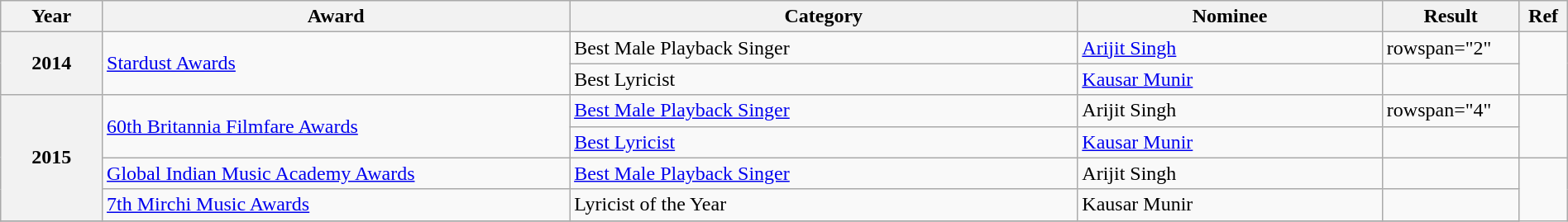<table class="wikitable plainrowheaders" width="100%" textcolor:"#000;">
<tr>
<th width=5%>Year</th>
<th width=23%>Award</th>
<th width=25%>Category</th>
<th width=15%>Nominee</th>
<th width=5%>Result</th>
<th width=2%>Ref</th>
</tr>
<tr>
<th scope="row" rowspan="2">2014</th>
<td rowspan="2"><a href='#'>Stardust Awards</a></td>
<td>Best Male Playback Singer</td>
<td><a href='#'>Arijit Singh</a></td>
<td>rowspan="2" </td>
<td rowspan="2"></td>
</tr>
<tr>
<td>Best Lyricist</td>
<td><a href='#'>Kausar Munir</a></td>
</tr>
<tr>
<th scope="row" rowspan="4">2015</th>
<td rowspan="2"><a href='#'>60th Britannia Filmfare Awards</a></td>
<td><a href='#'>Best Male Playback Singer</a></td>
<td>Arijit Singh</td>
<td>rowspan="4" </td>
<td rowspan="2"></td>
</tr>
<tr>
<td><a href='#'>Best Lyricist</a></td>
<td><a href='#'>Kausar Munir</a></td>
</tr>
<tr>
<td><a href='#'>Global Indian Music Academy Awards</a></td>
<td><a href='#'>Best Male Playback Singer</a></td>
<td>Arijit Singh</td>
<td></td>
</tr>
<tr>
<td><a href='#'>7th Mirchi Music Awards</a></td>
<td>Lyricist of the Year</td>
<td>Kausar Munir</td>
<td></td>
</tr>
<tr>
</tr>
</table>
